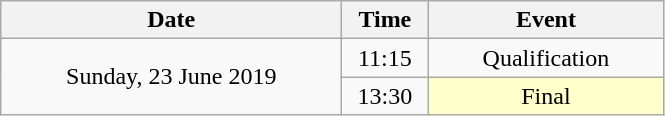<table class = "wikitable" style="text-align:center;">
<tr>
<th width=220>Date</th>
<th width=50>Time</th>
<th width=150>Event</th>
</tr>
<tr>
<td rowspan=2>Sunday, 23 June 2019</td>
<td>11:15</td>
<td>Qualification</td>
</tr>
<tr>
<td>13:30</td>
<td bgcolor=ffffcc>Final</td>
</tr>
</table>
